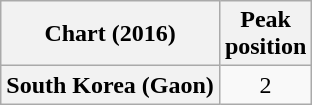<table class="wikitable plainrowheaders" style="text-align:center">
<tr>
<th scope="col">Chart (2016)</th>
<th scope="col">Peak<br>position</th>
</tr>
<tr>
<th scope="row">South Korea (Gaon)</th>
<td>2</td>
</tr>
</table>
